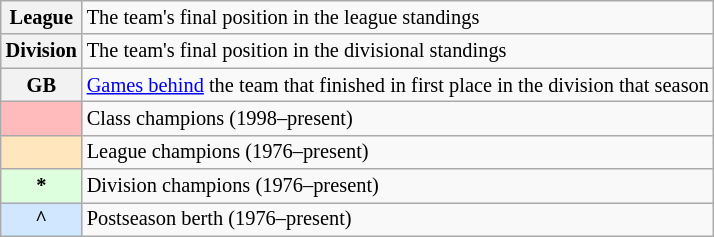<table class="wikitable plainrowheaders" style="font-size:85%">
<tr>
<th scope="row" style="text-align:center"><strong>League</strong></th>
<td>The team's final position in the league standings</td>
</tr>
<tr>
<th scope="row" style="text-align:center"><strong>Division</strong></th>
<td>The team's final position in the divisional standings</td>
</tr>
<tr>
<th scope="row" style="text-align:center"><strong>GB</strong></th>
<td><a href='#'>Games behind</a> the team that finished in first place in the division that season</td>
</tr>
<tr>
<th scope="row" style="text-align:center; background-color:#FFBBBB"></th>
<td>Class champions (1998–present)</td>
</tr>
<tr>
<th scope="row" style="text-align:center; background-color:#FFE6BD"></th>
<td>League champions (1976–present)</td>
</tr>
<tr>
<th scope="row" style="text-align:center; background-color:#DDFFDD">*</th>
<td>Division champions (1976–present)</td>
</tr>
<tr>
<th scope="row" style="text-align:center; background-color:#D0E7FF">^</th>
<td>Postseason berth (1976–present)</td>
</tr>
</table>
